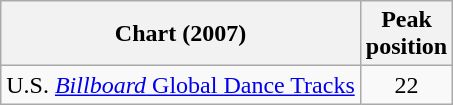<table class="wikitable">
<tr>
<th>Chart (2007)</th>
<th>Peak<br>position</th>
</tr>
<tr>
<td>U.S. <a href='#'><em>Billboard</em> Global Dance Tracks</a></td>
<td align="center">22</td>
</tr>
</table>
